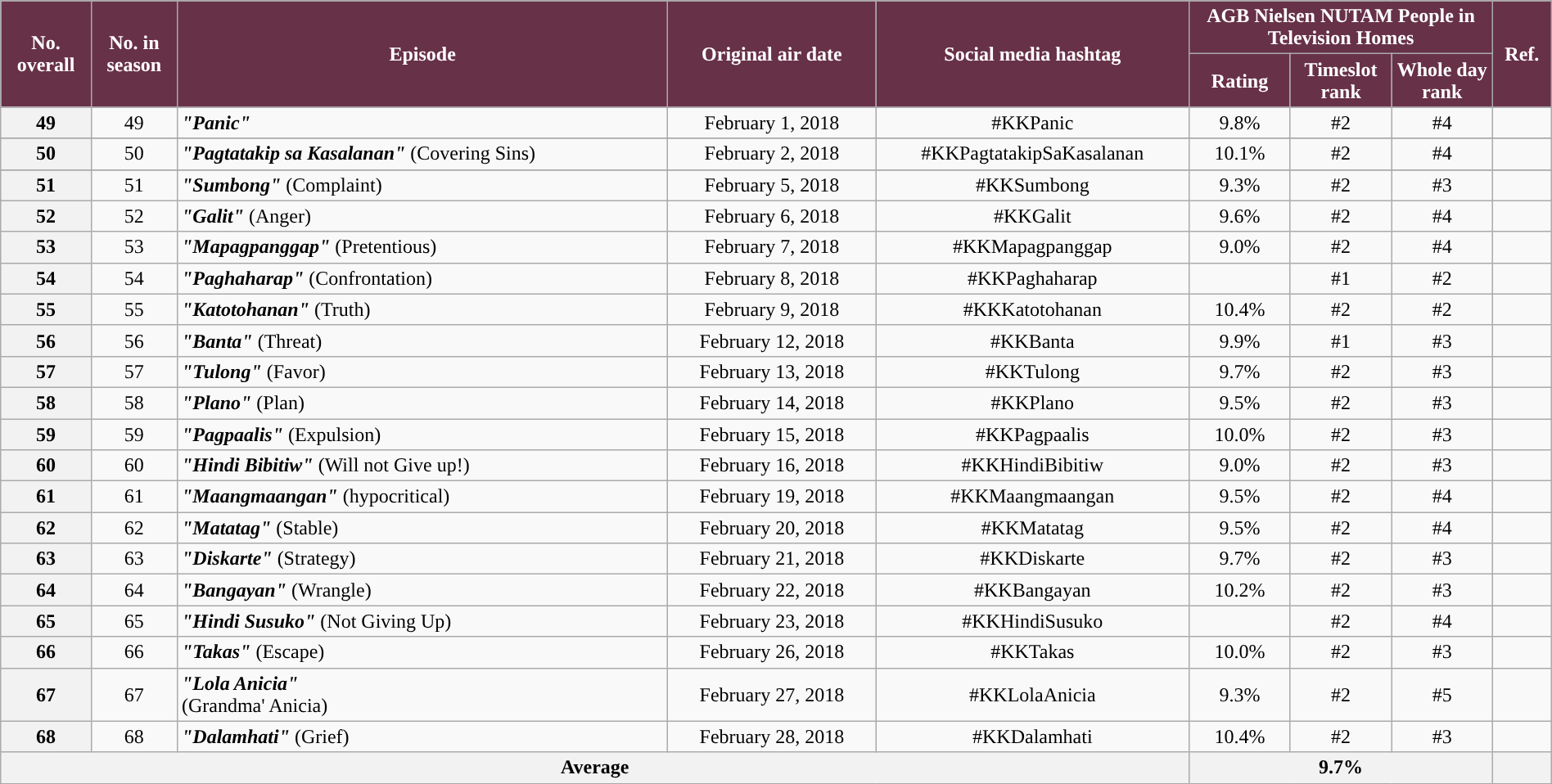<table class="wikitable" style="text-align:center; font-size:100%; line-height:18px;" width="100%">
<tr>
<th style="background-color:#673147; color:#ffffff;" rowspan="2">No.<br>overall</th>
<th style="background-color:#673147; color:#ffffff;" rowspan="2">No. in<br>season</th>
<th style="background-color:#673147; color:#ffffff;" rowspan="2">Episode</th>
<th style="background-color:#673147; color:white" rowspan="2">Original air date</th>
<th style="background-color:#673147; color:white" rowspan="2">Social media hashtag</th>
<th style="background-color:#673147; color:#ffffff;" colspan="3">AGB Nielsen NUTAM People in Television Homes</th>
<th style="background-color:#673147; color:#ffffff;" rowspan="2">Ref.</th>
</tr>
<tr>
<th style="background-color:#673147; width:75px; color:#ffffff;">Rating</th>
<th style="background-color:#673147; width:75px; color:#ffffff;">Timeslot<br>rank</th>
<th style="background-color:#673147; width:75px; color:#ffffff;">Whole day<br>rank</th>
</tr>
<tr>
<th>49</th>
<td>49</td>
<td style="text-align: left;"><strong><em>"Panic"</em></strong></td>
<td>February 1, 2018</td>
<td>#KKPanic</td>
<td>9.8%</td>
<td>#2</td>
<td>#4</td>
<td></td>
</tr>
<tr>
</tr>
<tr>
<th>50</th>
<td>50</td>
<td style="text-align: left;"><strong><em>"Pagtatakip sa Kasalanan"</em></strong> (Covering Sins)</td>
<td>February 2, 2018</td>
<td>#KKPagtatakipSaKasalanan</td>
<td>10.1%</td>
<td>#2</td>
<td>#4</td>
<td></td>
</tr>
<tr>
</tr>
<tr>
<th>51</th>
<td>51</td>
<td style="text-align: left;"><strong><em>"Sumbong"</em></strong> (Complaint)</td>
<td>February 5, 2018</td>
<td>#KKSumbong</td>
<td>9.3%</td>
<td>#2</td>
<td>#3</td>
<td></td>
</tr>
<tr>
<th>52</th>
<td>52</td>
<td style="text-align: left;"><strong><em>"Galit"</em></strong> (Anger)</td>
<td>February 6, 2018</td>
<td>#KKGalit</td>
<td>9.6%</td>
<td>#2</td>
<td>#4</td>
<td></td>
</tr>
<tr>
<th>53</th>
<td>53</td>
<td style="text-align: left;"><strong><em>"Mapagpanggap"</em></strong> (Pretentious)</td>
<td>February 7, 2018</td>
<td>#KKMapagpanggap</td>
<td>9.0%</td>
<td>#2</td>
<td>#4</td>
<td></td>
</tr>
<tr>
<th>54</th>
<td>54</td>
<td style="text-align: left;"><strong><em>"Paghaharap"</em></strong> (Confrontation)</td>
<td>February 8, 2018</td>
<td>#KKPaghaharap</td>
<td></td>
<td>#1</td>
<td>#2</td>
<td></td>
</tr>
<tr>
<th>55</th>
<td>55</td>
<td style="text-align: left;"><strong><em>"Katotohanan"</em></strong> (Truth)</td>
<td>February 9, 2018</td>
<td>#KKKatotohanan</td>
<td>10.4%</td>
<td>#2</td>
<td>#2</td>
<td></td>
</tr>
<tr>
<th>56</th>
<td>56</td>
<td style="text-align: left;"><strong><em>"Banta"</em></strong> (Threat)</td>
<td>February 12, 2018</td>
<td>#KKBanta</td>
<td>9.9%</td>
<td>#1</td>
<td>#3</td>
<td></td>
</tr>
<tr>
<th>57</th>
<td>57</td>
<td style="text-align: left;"><strong><em>"Tulong"</em></strong> (Favor)</td>
<td>February 13, 2018</td>
<td>#KKTulong</td>
<td>9.7%</td>
<td>#2</td>
<td>#3</td>
<td></td>
</tr>
<tr>
<th>58</th>
<td>58</td>
<td style="text-align: left;"><strong><em>"Plano"</em></strong> (Plan)</td>
<td>February 14, 2018</td>
<td>#KKPlano</td>
<td>9.5%</td>
<td>#2</td>
<td>#3</td>
<td></td>
</tr>
<tr>
<th>59</th>
<td>59</td>
<td style="text-align: left;"><strong><em>"Pagpaalis"</em></strong> (Expulsion)</td>
<td>February 15, 2018</td>
<td>#KKPagpaalis</td>
<td>10.0%</td>
<td>#2</td>
<td>#3</td>
<td></td>
</tr>
<tr>
<th>60</th>
<td>60</td>
<td style="text-align: left;"><strong><em>"Hindi Bibitiw"</em></strong> (Will not Give up!)</td>
<td>February 16, 2018</td>
<td>#KKHindiBibitiw</td>
<td>9.0%</td>
<td>#2</td>
<td>#3</td>
<td></td>
</tr>
<tr>
<th>61</th>
<td>61</td>
<td style="text-align: left;"><strong><em>"Maangmaangan"</em></strong> (hypocritical)</td>
<td>February 19, 2018</td>
<td>#KKMaangmaangan</td>
<td>9.5%</td>
<td>#2</td>
<td>#4</td>
<td></td>
</tr>
<tr>
<th>62</th>
<td>62</td>
<td style="text-align: left;"><strong><em>"Matatag"</em></strong> (Stable)</td>
<td>February 20, 2018</td>
<td>#KKMatatag</td>
<td>9.5%</td>
<td>#2</td>
<td>#4</td>
<td></td>
</tr>
<tr>
<th>63</th>
<td>63</td>
<td style="text-align: left;"><strong><em>"Diskarte"</em></strong> (Strategy)</td>
<td>February 21, 2018</td>
<td>#KKDiskarte</td>
<td>9.7%</td>
<td>#2</td>
<td>#3</td>
<td></td>
</tr>
<tr>
<th>64</th>
<td>64</td>
<td style="text-align: left;"><strong><em>"Bangayan"</em></strong> (Wrangle)</td>
<td>February 22, 2018</td>
<td>#KKBangayan</td>
<td>10.2%</td>
<td>#2</td>
<td>#3</td>
<td></td>
</tr>
<tr>
<th>65</th>
<td>65</td>
<td style="text-align: left;"><strong><em>"Hindi Susuko"</em></strong> (Not Giving Up)</td>
<td>February 23, 2018</td>
<td>#KKHindiSusuko</td>
<td></td>
<td>#2</td>
<td>#4</td>
<td></td>
</tr>
<tr>
<th>66</th>
<td>66</td>
<td style="text-align: left;"><strong><em>"Takas"</em></strong> (Escape)</td>
<td>February 26, 2018</td>
<td>#KKTakas</td>
<td>10.0%</td>
<td>#2</td>
<td>#3</td>
<td></td>
</tr>
<tr>
<th>67</th>
<td>67</td>
<td style="text-align: left;"><strong><em>"Lola Anicia"</em></strong><br>(Grandma' Anicia)</td>
<td>February 27, 2018</td>
<td>#KKLolaAnicia</td>
<td>9.3%</td>
<td>#2</td>
<td>#5</td>
<td></td>
</tr>
<tr>
<th>68</th>
<td>68</td>
<td style="text-align: left;"><strong><em>"Dalamhati"</em></strong> (Grief)</td>
<td>February 28, 2018</td>
<td>#KKDalamhati</td>
<td>10.4%</td>
<td>#2</td>
<td>#3</td>
<td></td>
</tr>
<tr>
<th colspan="5">Average</th>
<th colspan="3">9.7%</th>
<th></th>
</tr>
</table>
